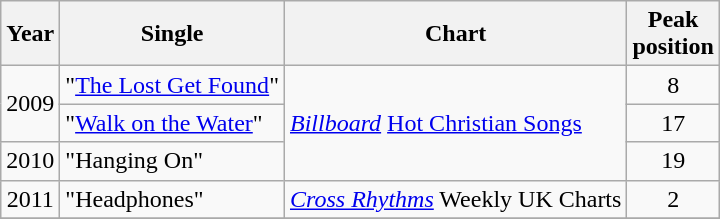<table class="wikitable sortable">
<tr>
<th>Year</th>
<th>Single</th>
<th>Chart</th>
<th>Peak<br>position</th>
</tr>
<tr>
<td rowspan="2">2009</td>
<td>"<a href='#'>The Lost Get Found</a>"</td>
<td rowspan="3"><a href='#'><em>Billboard</em></a> <a href='#'>Hot Christian Songs</a></td>
<td style="text-align:center;">8</td>
</tr>
<tr>
<td>"<a href='#'>Walk on the Water</a>"</td>
<td style="text-align:center;">17</td>
</tr>
<tr>
<td style="text-align:center;">2010</td>
<td>"Hanging On"</td>
<td style="text-align:center;">19</td>
</tr>
<tr>
<td style="text-align:center;">2011</td>
<td>"Headphones"</td>
<td><em><a href='#'>Cross Rhythms</a></em> Weekly UK Charts</td>
<td style="text-align:center;">2</td>
</tr>
<tr>
</tr>
</table>
